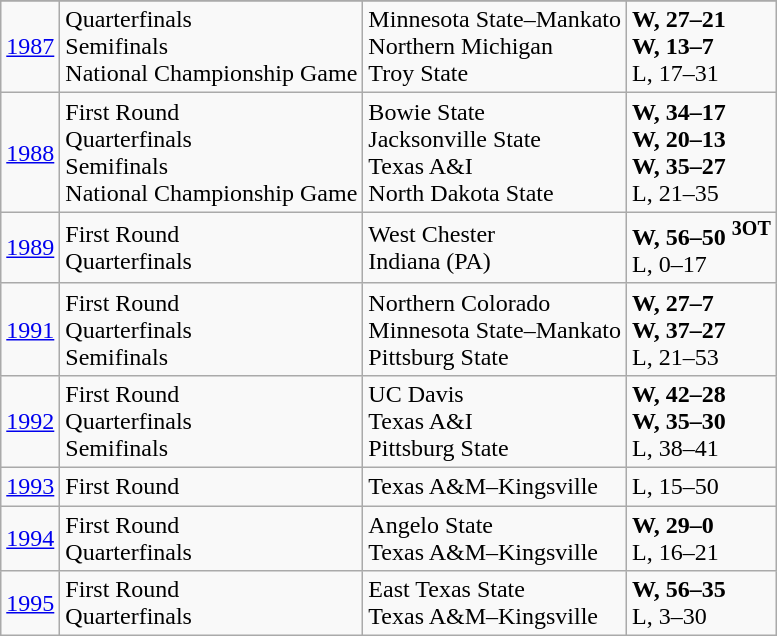<table class="wikitable">
<tr>
</tr>
<tr>
<td><a href='#'>1987</a></td>
<td>Quarterfinals<br>Semifinals<br>National Championship Game</td>
<td>Minnesota State–Mankato<br>Northern Michigan<br>Troy State</td>
<td><strong>W, 27–21</strong><br><strong>W, 13–7</strong><br>L, 17–31</td>
</tr>
<tr>
<td><a href='#'>1988</a></td>
<td>First Round<br>Quarterfinals<br>Semifinals<br>National Championship Game</td>
<td>Bowie State<br>Jacksonville State<br>Texas A&I<br>North Dakota State</td>
<td><strong>W, 34–17</strong><br><strong>W, 20–13</strong><br><strong>W, 35–27</strong><br>L, 21–35</td>
</tr>
<tr>
<td><a href='#'>1989</a></td>
<td>First Round<br>Quarterfinals<br></td>
<td>West Chester<br>Indiana (PA)</td>
<td><strong>W, 56–50 <sup>3OT</sup></strong><br>L, 0–17</td>
</tr>
<tr>
<td><a href='#'>1991</a></td>
<td>First Round<br>Quarterfinals<br>Semifinals</td>
<td>Northern Colorado<br>Minnesota State–Mankato<br>Pittsburg State</td>
<td><strong>W, 27–7</strong><br><strong>W, 37–27</strong><br>L, 21–53</td>
</tr>
<tr>
<td><a href='#'>1992</a></td>
<td>First Round<br>Quarterfinals<br>Semifinals</td>
<td>UC Davis<br>Texas A&I<br>Pittsburg State</td>
<td><strong>W, 42–28</strong><br><strong>W, 35–30</strong><br>L, 38–41</td>
</tr>
<tr>
<td><a href='#'>1993</a></td>
<td>First Round</td>
<td>Texas A&M–Kingsville</td>
<td>L, 15–50</td>
</tr>
<tr>
<td><a href='#'>1994</a></td>
<td>First Round<br>Quarterfinals</td>
<td>Angelo State<br>Texas A&M–Kingsville</td>
<td><strong>W, 29–0</strong><br>L, 16–21</td>
</tr>
<tr>
<td><a href='#'>1995</a></td>
<td>First Round<br>Quarterfinals</td>
<td>East Texas State<br>Texas A&M–Kingsville</td>
<td><strong>W, 56–35</strong><br>L, 3–30</td>
</tr>
</table>
